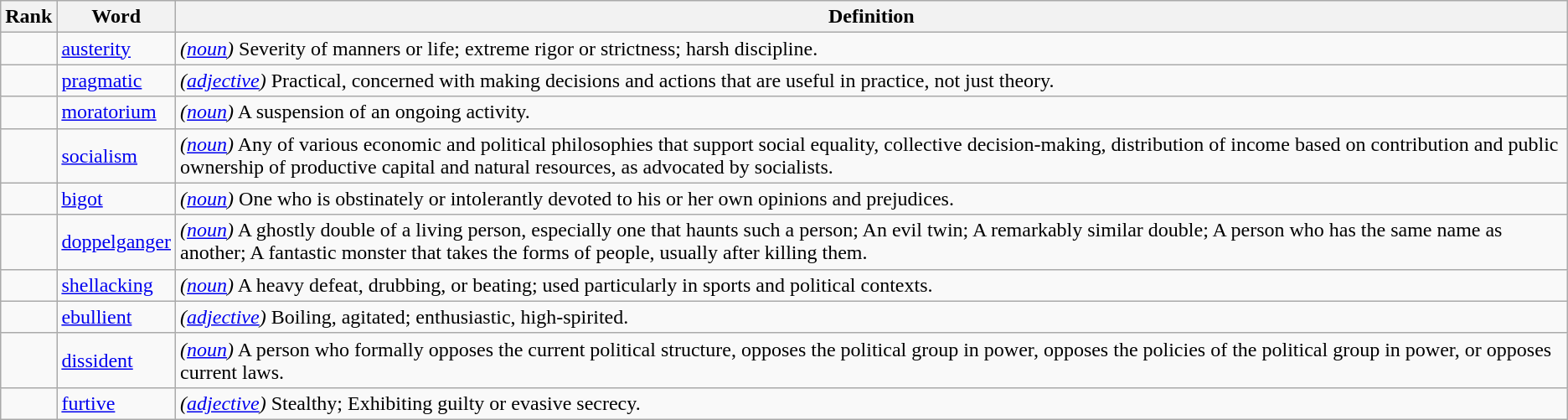<table class="wikitable">
<tr>
<th>Rank</th>
<th>Word</th>
<th>Definition</th>
</tr>
<tr>
<td></td>
<td><a href='#'>austerity</a></td>
<td><em>(<a href='#'>noun</a>)</em> Severity of manners or life; extreme rigor or strictness; harsh discipline.</td>
</tr>
<tr>
<td></td>
<td><a href='#'>pragmatic</a></td>
<td><em>(<a href='#'>adjective</a>)</em> Practical, concerned with making decisions and actions that are useful in practice, not just theory.</td>
</tr>
<tr>
<td></td>
<td><a href='#'>moratorium</a></td>
<td><em>(<a href='#'>noun</a>)</em> A suspension of an ongoing activity.</td>
</tr>
<tr>
<td></td>
<td><a href='#'>socialism</a></td>
<td><em>(<a href='#'>noun</a>)</em> Any of various economic and political philosophies that support social equality, collective decision-making, distribution of income based on contribution and public ownership of productive capital and natural resources, as advocated by socialists.</td>
</tr>
<tr>
<td></td>
<td><a href='#'>bigot</a></td>
<td><em>(<a href='#'>noun</a>)</em> One who is obstinately or intolerantly devoted to his or her own opinions and prejudices.</td>
</tr>
<tr>
<td></td>
<td><a href='#'>doppelganger</a></td>
<td><em>(<a href='#'>noun</a>)</em> A ghostly double of a living person, especially one that haunts such a person; An evil twin; A remarkably similar double; A person who has the same name as another; A fantastic monster that takes the forms of people, usually after killing them.</td>
</tr>
<tr>
<td></td>
<td><a href='#'>shellacking</a></td>
<td><em>(<a href='#'>noun</a>)</em> A heavy defeat, drubbing, or beating; used particularly in sports and political contexts.</td>
</tr>
<tr>
<td></td>
<td><a href='#'>ebullient</a></td>
<td><em>(<a href='#'>adjective</a>)</em> Boiling, agitated; enthusiastic, high-spirited.</td>
</tr>
<tr>
<td></td>
<td><a href='#'>dissident</a></td>
<td><em>(<a href='#'>noun</a>)</em> A person who formally opposes the current political structure, opposes the political group in power, opposes the policies of the political group in power, or opposes current laws.</td>
</tr>
<tr>
<td></td>
<td><a href='#'>furtive</a></td>
<td><em>(<a href='#'>adjective</a>)</em> Stealthy; Exhibiting guilty or evasive secrecy.</td>
</tr>
</table>
